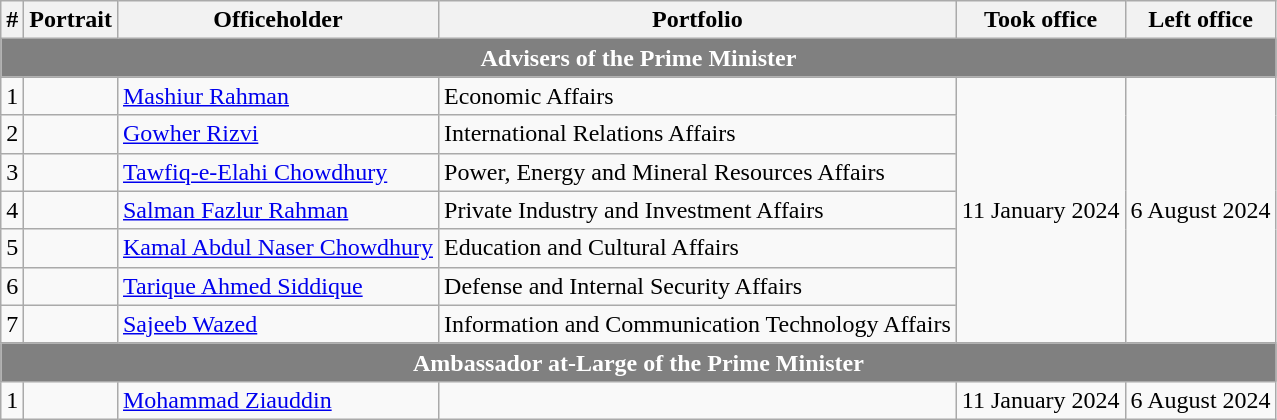<table class="wikitable">
<tr>
<th>#</th>
<th>Portrait</th>
<th>Officeholder</th>
<th>Portfolio</th>
<th>Took office</th>
<th>Left office</th>
</tr>
<tr>
<td colspan="6" style="text-align:center; background:grey; color:white"><strong>Advisers of the Prime Minister</strong></td>
</tr>
<tr>
<td>1</td>
<td></td>
<td><a href='#'>Mashiur Rahman</a></td>
<td>Economic Affairs</td>
<td rowspan="7">11 January 2024</td>
<td rowspan="7">6 August 2024</td>
</tr>
<tr>
<td>2</td>
<td></td>
<td><a href='#'>Gowher Rizvi</a></td>
<td>International Relations Affairs</td>
</tr>
<tr>
<td>3</td>
<td></td>
<td><a href='#'>Tawfiq-e-Elahi Chowdhury</a></td>
<td>Power, Energy and Mineral Resources Affairs</td>
</tr>
<tr>
<td>4</td>
<td></td>
<td><a href='#'>Salman Fazlur Rahman</a></td>
<td>Private Industry and Investment Affairs</td>
</tr>
<tr>
<td>5</td>
<td></td>
<td><a href='#'>Kamal Abdul Naser Chowdhury</a></td>
<td>Education and Cultural Affairs</td>
</tr>
<tr>
<td>6</td>
<td></td>
<td><a href='#'>Tarique Ahmed Siddique</a></td>
<td>Defense and Internal Security Affairs</td>
</tr>
<tr>
<td>7</td>
<td></td>
<td><a href='#'>Sajeeb Wazed</a></td>
<td>Information and Communication Technology Affairs</td>
</tr>
<tr>
<td colspan="6" style="text-align:center; background:grey; color:white"><strong>Ambassador at-Large of the Prime Minister</strong></td>
</tr>
<tr>
<td>1</td>
<td></td>
<td><a href='#'>Mohammad Ziauddin</a></td>
<td></td>
<td>11 January 2024</td>
<td>6 August 2024</td>
</tr>
</table>
